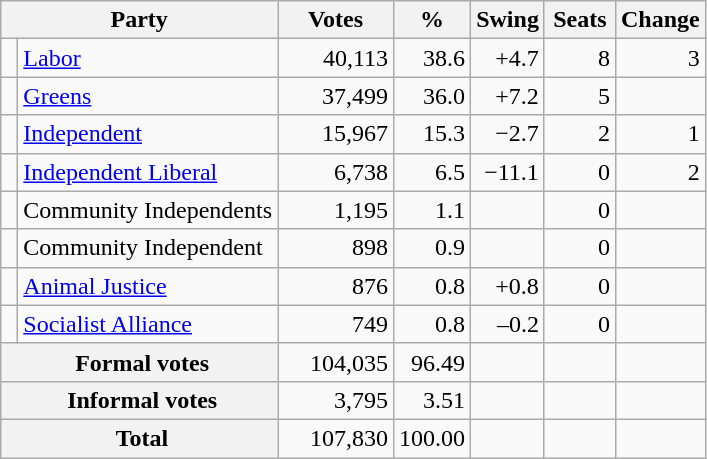<table class="wikitable" style="text-align:right; margin-bottom:0">
<tr>
<th style="width:10px" colspan=3>Party</th>
<th style="width:70px;">Votes</th>
<th style="width:40px;">%</th>
<th style="width:40px;">Swing</th>
<th style="width:40px;">Seats</th>
<th style="width:40px;">Change</th>
</tr>
<tr>
<td> </td>
<td style="text-align:left;" colspan="2"><a href='#'>Labor</a></td>
<td>40,113</td>
<td>38.6</td>
<td>+4.7</td>
<td>8</td>
<td> 3</td>
</tr>
<tr>
<td> </td>
<td style="text-align:left;" colspan="2"><a href='#'>Greens</a></td>
<td>37,499</td>
<td>36.0</td>
<td>+7.2</td>
<td>5</td>
<td></td>
</tr>
<tr>
<td> </td>
<td style="text-align:left;" colspan="2"><a href='#'>Independent</a></td>
<td>15,967</td>
<td>15.3</td>
<td>−2.7</td>
<td>2</td>
<td> 1</td>
</tr>
<tr>
<td> </td>
<td style="text-align:left;" colspan="2"><a href='#'>Independent Liberal</a></td>
<td>6,738</td>
<td>6.5</td>
<td>−11.1</td>
<td>0</td>
<td> 2</td>
</tr>
<tr>
<td> </td>
<td style="text-align:left;" colspan="2">Community Independents</td>
<td>1,195</td>
<td>1.1</td>
<td></td>
<td>0</td>
<td></td>
</tr>
<tr>
<td> </td>
<td style="text-align:left;" colspan="2">Community Independent</td>
<td>898</td>
<td>0.9</td>
<td></td>
<td>0</td>
<td></td>
</tr>
<tr>
<td> </td>
<td style="text-align:left;" colspan="2"><a href='#'>Animal Justice</a></td>
<td>876</td>
<td>0.8</td>
<td>+0.8</td>
<td>0</td>
<td></td>
</tr>
<tr>
<td> </td>
<td style="text-align:left;" colspan="2"><a href='#'>Socialist Alliance</a></td>
<td>749</td>
<td>0.8</td>
<td>–0.2</td>
<td>0</td>
<td></td>
</tr>
<tr>
<th colspan="3" rowspan="1"> Formal votes</th>
<td>104,035</td>
<td>96.49</td>
<td></td>
<td></td>
<td></td>
</tr>
<tr>
<th colspan="3" rowspan="1"> Informal votes</th>
<td>3,795</td>
<td>3.51</td>
<td></td>
<td></td>
<td></td>
</tr>
<tr>
<th colspan="3" rowspan="1"> <strong>Total </strong></th>
<td>107,830</td>
<td>100.00</td>
<td></td>
<td></td>
<td></td>
</tr>
</table>
